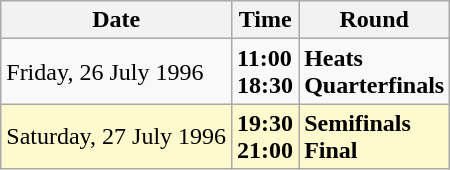<table class="wikitable">
<tr>
<th>Date</th>
<th>Time</th>
<th>Round</th>
</tr>
<tr>
<td>Friday, 26 July 1996</td>
<td><strong>11:00<br>18:30</strong></td>
<td><strong>Heats<br>Quarterfinals</strong></td>
</tr>
<tr>
<td style=background:lemonchiffon>Saturday, 27 July 1996</td>
<td style=background:lemonchiffon><strong>19:30<br>21:00</strong></td>
<td style=background:lemonchiffon><strong>Semifinals<br>Final</strong></td>
</tr>
</table>
